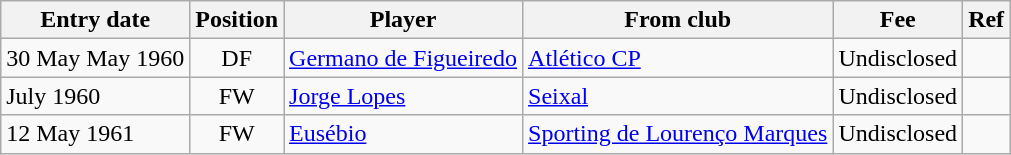<table class="wikitable">
<tr>
<th>Entry date</th>
<th>Position</th>
<th>Player</th>
<th>From club</th>
<th>Fee</th>
<th>Ref</th>
</tr>
<tr>
<td>30 May May 1960</td>
<td style="text-align:center;">DF</td>
<td style="text-align:left;"><a href='#'>Germano de Figueiredo</a></td>
<td style="text-align:left;"><a href='#'>Atlético CP</a></td>
<td>Undisclosed</td>
<td></td>
</tr>
<tr>
<td>July 1960</td>
<td style="text-align:center;">FW</td>
<td style="text-align:left;"><a href='#'>Jorge Lopes</a></td>
<td style="text-align:left;"><a href='#'>Seixal</a></td>
<td>Undisclosed</td>
<td></td>
</tr>
<tr>
<td>12 May 1961</td>
<td style="text-align:center;">FW</td>
<td style="text-align:left;"><a href='#'>Eusébio</a></td>
<td style="text-align:left;"><a href='#'>Sporting de Lourenço Marques</a></td>
<td>Undisclosed</td>
<td></td>
</tr>
</table>
